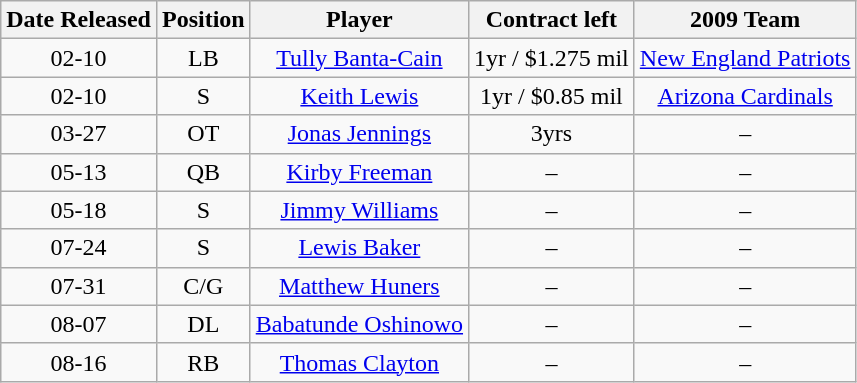<table class="wikitable sortable">
<tr>
<th>Date Released</th>
<th>Position</th>
<th>Player</th>
<th>Contract left</th>
<th>2009 Team</th>
</tr>
<tr align="center">
<td>02-10</td>
<td>LB</td>
<td><a href='#'>Tully Banta-Cain</a></td>
<td>1yr / $1.275 mil</td>
<td><a href='#'>New England Patriots</a></td>
</tr>
<tr align="center">
<td>02-10</td>
<td>S</td>
<td><a href='#'>Keith Lewis</a></td>
<td>1yr / $0.85 mil</td>
<td><a href='#'>Arizona Cardinals</a></td>
</tr>
<tr align="center">
<td>03-27</td>
<td>OT</td>
<td><a href='#'>Jonas Jennings</a></td>
<td>3yrs</td>
<td>–</td>
</tr>
<tr align="center">
<td>05-13</td>
<td>QB</td>
<td><a href='#'>Kirby Freeman</a></td>
<td>–</td>
<td>–</td>
</tr>
<tr align="center">
<td>05-18</td>
<td>S</td>
<td><a href='#'>Jimmy Williams</a></td>
<td>–</td>
<td>–</td>
</tr>
<tr align="center">
<td>07-24</td>
<td>S</td>
<td><a href='#'>Lewis Baker</a></td>
<td>–</td>
<td>–</td>
</tr>
<tr align="center">
<td>07-31</td>
<td>C/G</td>
<td><a href='#'>Matthew Huners</a></td>
<td>–</td>
<td>–</td>
</tr>
<tr align="center">
<td>08-07</td>
<td>DL</td>
<td><a href='#'>Babatunde Oshinowo</a></td>
<td>–</td>
<td>–</td>
</tr>
<tr align="center">
<td>08-16</td>
<td>RB</td>
<td><a href='#'>Thomas Clayton</a></td>
<td>–</td>
<td>–</td>
</tr>
</table>
